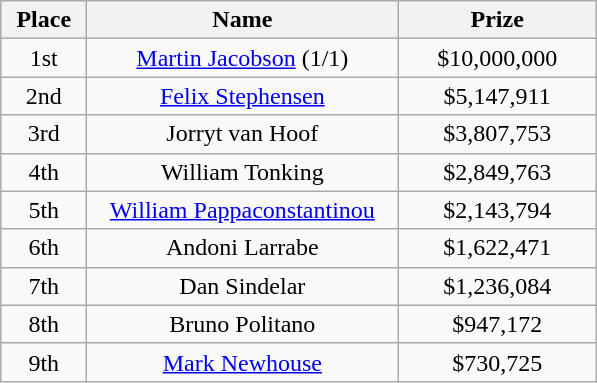<table class="wikitable">
<tr>
<th width="50">Place</th>
<th width="200">Name</th>
<th width="125">Prize</th>
</tr>
<tr>
<td align = "center">1st</td>
<td align = "center"><a href='#'>Martin Jacobson</a> (1/1)</td>
<td align = "center">$10,000,000</td>
</tr>
<tr>
<td align = "center">2nd</td>
<td align = "center"><a href='#'>Felix Stephensen</a></td>
<td align = "center">$5,147,911</td>
</tr>
<tr>
<td align = "center">3rd</td>
<td align = "center">Jorryt van Hoof</td>
<td align = "center">$3,807,753</td>
</tr>
<tr>
<td align = "center">4th</td>
<td align = "center">William Tonking</td>
<td align = "center">$2,849,763</td>
</tr>
<tr>
<td align = "center">5th</td>
<td align = "center"><a href='#'>William Pappaconstantinou</a></td>
<td align = "center">$2,143,794</td>
</tr>
<tr>
<td align = "center">6th</td>
<td align = "center">Andoni Larrabe</td>
<td align = "center">$1,622,471</td>
</tr>
<tr>
<td align = "center">7th</td>
<td align = "center">Dan Sindelar</td>
<td align = "center">$1,236,084</td>
</tr>
<tr>
<td align = "center">8th</td>
<td align = "center">Bruno Politano</td>
<td align = "center">$947,172</td>
</tr>
<tr>
<td align = "center">9th</td>
<td align = "center"><a href='#'>Mark Newhouse</a></td>
<td align = "center">$730,725</td>
</tr>
</table>
